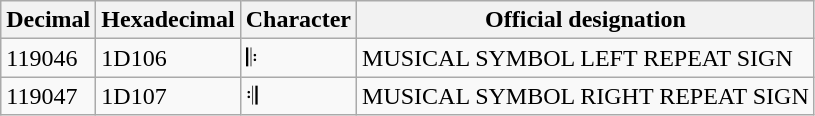<table class="wikitable">
<tr>
<th>Decimal</th>
<th>Hexadecimal</th>
<th>Character</th>
<th>Official designation</th>
</tr>
<tr>
<td>119046</td>
<td>1D106</td>
<td>𝄆</td>
<td> MUSICAL SYMBOL LEFT REPEAT SIGN</td>
</tr>
<tr>
<td>119047</td>
<td>1D107</td>
<td>𝄇</td>
<td> MUSICAL SYMBOL RIGHT REPEAT SIGN</td>
</tr>
</table>
